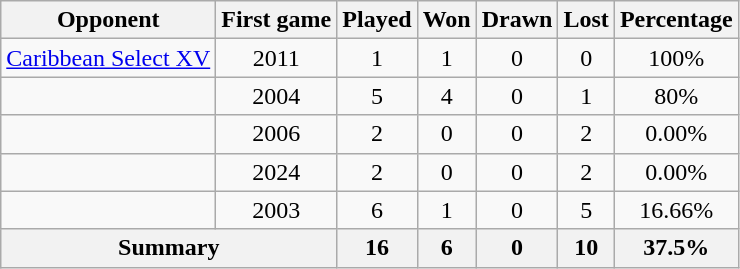<table class="wikitable" style="text-align: center;">
<tr>
<th>Opponent</th>
<th>First game</th>
<th>Played</th>
<th>Won</th>
<th>Drawn</th>
<th>Lost</th>
<th>Percentage</th>
</tr>
<tr>
<td style="text-align: left;"> <a href='#'>Caribbean Select XV</a></td>
<td>2011</td>
<td>1</td>
<td>1</td>
<td>0</td>
<td>0</td>
<td>100%</td>
</tr>
<tr>
<td style="text-align: left;"></td>
<td>2004</td>
<td>5</td>
<td>4</td>
<td>0</td>
<td>1</td>
<td>80%</td>
</tr>
<tr>
<td style="text-align: left;"></td>
<td>2006</td>
<td>2</td>
<td>0</td>
<td>0</td>
<td>2</td>
<td>0.00%</td>
</tr>
<tr>
<td style="text-align: left;"></td>
<td>2024</td>
<td>2</td>
<td>0</td>
<td>0</td>
<td>2</td>
<td>0.00%</td>
</tr>
<tr>
<td style="text-align: left;"></td>
<td>2003</td>
<td>6</td>
<td>1</td>
<td>0</td>
<td>5</td>
<td>16.66%</td>
</tr>
<tr>
<th colspan="2">Summary</th>
<th>16</th>
<th>6</th>
<th>0</th>
<th>10</th>
<th>37.5%</th>
</tr>
</table>
